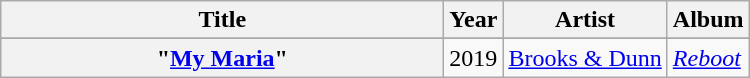<table class="wikitable plainrowheaders" style="text-align:center;">
<tr>
<th rowspan="1" scope="col" style="width:18em;">Title</th>
<th rowspan="1" scope="col">Year</th>
<th scope="col" rowspan="1">Artist</th>
<th scope="col" rowspan="1">Album</th>
</tr>
<tr style="font-size:smaller;">
</tr>
<tr>
<th scope="row">"<a href='#'>My Maria</a>"</th>
<td>2019</td>
<td><a href='#'>Brooks & Dunn</a></td>
<td style="text-align:left;"><em><a href='#'>Reboot</a></em></td>
</tr>
</table>
